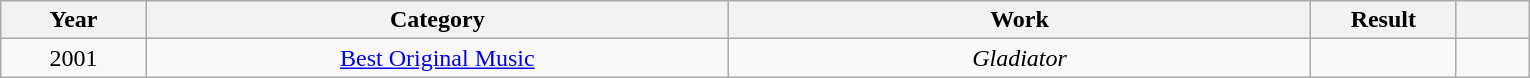<table class="wikitable">
<tr>
<th style="width:5%;">Year</th>
<th style="width:20%;">Category</th>
<th style="width:20%;">Work</th>
<th style="width:5%;">Result</th>
<th style="width:2.5%;"></th>
</tr>
<tr>
<td style="text-align:center;">2001</td>
<td style="text-align:center;"><a href='#'>Best Original Music</a></td>
<td style="text-align:center;"><em>Gladiator</em></td>
<td></td>
<td style="text-align:center;"></td>
</tr>
</table>
